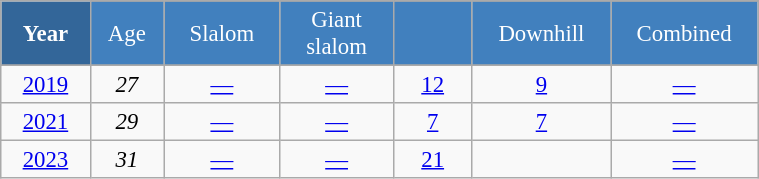<table class="wikitable" style="font-size:95%; text-align:center; border:grey solid 1px; border-collapse:collapse;" width="40%">
<tr style="background-color:#369; color:white;">
<td rowspan="2" colspan="1" width="4%"><strong>Year</strong></td>
</tr>
<tr style="background-color:#4180be; color:white;">
<td width="3%">Age</td>
<td width="5%">Slalom</td>
<td width="5%">Giant<br>slalom</td>
<td width="5%"></td>
<td width="5%">Downhill</td>
<td width="5%">Combined</td>
</tr>
<tr style="background-color:#8CB2D8; color:white;">
</tr>
<tr>
<td><a href='#'>2019</a></td>
<td><em>27</em></td>
<td><a href='#'>—</a></td>
<td><a href='#'>—</a></td>
<td><a href='#'>12</a></td>
<td><a href='#'>9</a></td>
<td><a href='#'>—</a></td>
</tr>
<tr>
<td><a href='#'>2021</a></td>
<td><em>29</em></td>
<td><a href='#'>—</a></td>
<td><a href='#'>—</a></td>
<td><a href='#'>7</a></td>
<td><a href='#'>7</a></td>
<td><a href='#'>—</a></td>
</tr>
<tr>
<td><a href='#'>2023</a></td>
<td><em>31</em></td>
<td><a href='#'>—</a></td>
<td><a href='#'>—</a></td>
<td><a href='#'>21</a></td>
<td><a href='#'></a></td>
<td><a href='#'>—</a></td>
</tr>
</table>
